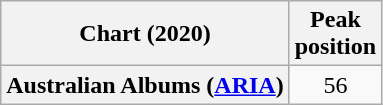<table class="wikitable plainrowheaders" style="text-align:center">
<tr>
<th scope="col">Chart (2020)</th>
<th scope="col">Peak<br>position</th>
</tr>
<tr>
<th scope="row">Australian Albums (<a href='#'>ARIA</a>)</th>
<td>56</td>
</tr>
</table>
